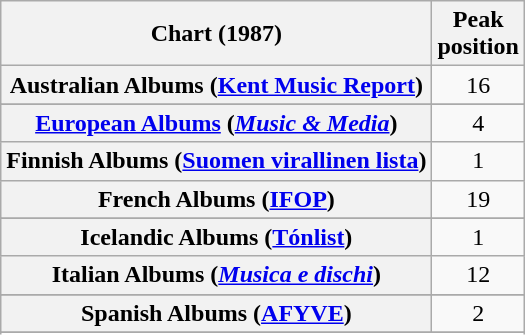<table class="wikitable sortable plainrowheaders" style="text-align:center">
<tr>
<th scope="col">Chart (1987)</th>
<th scope="col">Peak<br>position</th>
</tr>
<tr>
<th scope="row">Australian Albums (<a href='#'>Kent Music Report</a>)</th>
<td>16</td>
</tr>
<tr>
</tr>
<tr>
</tr>
<tr>
</tr>
<tr>
<th scope="row"><a href='#'>European Albums</a> (<em><a href='#'>Music & Media</a></em>)</th>
<td>4</td>
</tr>
<tr>
<th scope="row">Finnish Albums (<a href='#'>Suomen virallinen lista</a>)</th>
<td>1</td>
</tr>
<tr>
<th scope="row">French Albums (<a href='#'>IFOP</a>)</th>
<td>19</td>
</tr>
<tr>
</tr>
<tr>
<th scope="row">Icelandic Albums (<a href='#'>Tónlist</a>)</th>
<td>1</td>
</tr>
<tr>
<th scope="row">Italian Albums (<em><a href='#'>Musica e dischi</a></em>)</th>
<td>12</td>
</tr>
<tr>
</tr>
<tr>
</tr>
<tr>
<th scope="row">Spanish Albums (<a href='#'>AFYVE</a>)</th>
<td>2</td>
</tr>
<tr>
</tr>
<tr>
</tr>
<tr>
</tr>
<tr>
</tr>
</table>
